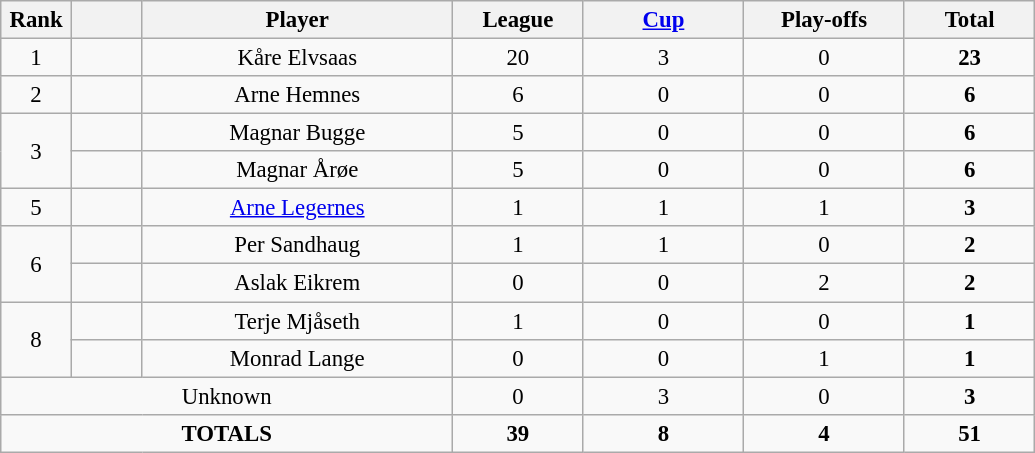<table class="wikitable" style="font-size: 95%; text-align: center;">
<tr>
<th width=40>Rank</th>
<th width=40></th>
<th width=200>Player</th>
<th width=80>League</th>
<th width=100><a href='#'>Cup</a></th>
<th width=100>Play-offs</th>
<th width=80><strong>Total</strong></th>
</tr>
<tr>
<td>1</td>
<td></td>
<td>Kåre Elvsaas</td>
<td>20</td>
<td>3</td>
<td>0</td>
<td><strong>23</strong></td>
</tr>
<tr>
<td>2</td>
<td></td>
<td>Arne Hemnes</td>
<td>6</td>
<td>0</td>
<td>0</td>
<td><strong>6</strong></td>
</tr>
<tr>
<td rowspan=2>3</td>
<td></td>
<td>Magnar Bugge</td>
<td>5</td>
<td>0</td>
<td>0</td>
<td><strong>6</strong></td>
</tr>
<tr>
<td></td>
<td>Magnar Årøe</td>
<td>5</td>
<td>0</td>
<td>0</td>
<td><strong>6</strong></td>
</tr>
<tr>
<td>5</td>
<td></td>
<td><a href='#'>Arne Legernes</a></td>
<td>1</td>
<td>1</td>
<td>1</td>
<td><strong>3</strong></td>
</tr>
<tr>
<td rowspan=2>6</td>
<td></td>
<td>Per Sandhaug</td>
<td>1</td>
<td>1</td>
<td>0</td>
<td><strong>2</strong></td>
</tr>
<tr>
<td></td>
<td>Aslak Eikrem</td>
<td>0</td>
<td>0</td>
<td>2</td>
<td><strong>2</strong></td>
</tr>
<tr>
<td rowspan=2>8</td>
<td></td>
<td>Terje Mjåseth</td>
<td>1</td>
<td>0</td>
<td>0</td>
<td><strong>1</strong></td>
</tr>
<tr>
<td></td>
<td>Monrad Lange</td>
<td>0</td>
<td>0</td>
<td>1</td>
<td><strong>1</strong></td>
</tr>
<tr>
<td colspan=3>Unknown</td>
<td>0</td>
<td>3</td>
<td>0</td>
<td><strong>3</strong></td>
</tr>
<tr>
<td colspan="3"><strong>TOTALS</strong></td>
<td><strong>39</strong></td>
<td><strong>8</strong></td>
<td><strong>4</strong></td>
<td><strong>51</strong></td>
</tr>
</table>
